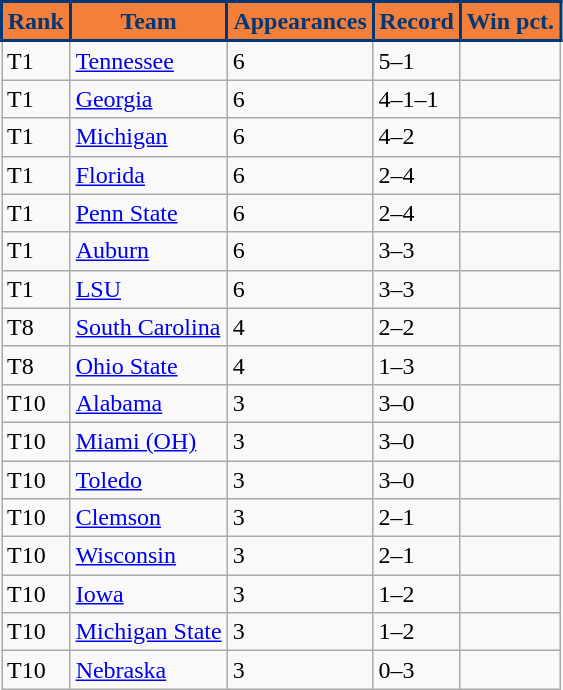<table class="wikitable">
<tr>
<th style="background:#f47f3b; color:#003876; border: 2px solid #003876;">Rank</th>
<th style="background:#f47f3b; color:#003876; border: 2px solid #003876;">Team</th>
<th style="background:#f47f3b; color:#003876; border: 2px solid #003876;">Appearances</th>
<th style="background:#f47f3b; color:#003876; border: 2px solid #003876;">Record</th>
<th style="background:#f47f3b; color:#003876; border: 2px solid #003876;">Win pct.</th>
</tr>
<tr>
<td>T1</td>
<td><a href='#'>Tennessee</a></td>
<td>6</td>
<td>5–1</td>
<td></td>
</tr>
<tr>
<td>T1</td>
<td><a href='#'>Georgia</a></td>
<td>6</td>
<td>4–1–1</td>
<td></td>
</tr>
<tr>
<td>T1</td>
<td><a href='#'>Michigan</a></td>
<td>6</td>
<td>4–2</td>
<td></td>
</tr>
<tr>
<td>T1</td>
<td><a href='#'>Florida</a></td>
<td>6</td>
<td>2–4</td>
<td></td>
</tr>
<tr>
<td>T1</td>
<td><a href='#'>Penn State</a></td>
<td>6</td>
<td>2–4</td>
<td></td>
</tr>
<tr>
<td>T1</td>
<td><a href='#'>Auburn</a></td>
<td>6</td>
<td>3–3</td>
<td></td>
</tr>
<tr>
<td>T1</td>
<td><a href='#'>LSU</a></td>
<td>6</td>
<td>3–3</td>
<td></td>
</tr>
<tr>
<td>T8</td>
<td><a href='#'>South Carolina</a></td>
<td>4</td>
<td>2–2</td>
<td></td>
</tr>
<tr>
<td>T8</td>
<td><a href='#'>Ohio State</a></td>
<td>4</td>
<td>1–3</td>
<td></td>
</tr>
<tr>
<td>T10</td>
<td><a href='#'>Alabama</a></td>
<td>3</td>
<td>3–0</td>
<td></td>
</tr>
<tr>
<td>T10</td>
<td><a href='#'>Miami (OH)</a></td>
<td>3</td>
<td>3–0</td>
<td></td>
</tr>
<tr>
<td>T10</td>
<td><a href='#'>Toledo</a></td>
<td>3</td>
<td>3–0</td>
<td></td>
</tr>
<tr>
<td>T10</td>
<td><a href='#'>Clemson</a></td>
<td>3</td>
<td>2–1</td>
<td></td>
</tr>
<tr>
<td>T10</td>
<td><a href='#'>Wisconsin</a></td>
<td>3</td>
<td>2–1</td>
<td></td>
</tr>
<tr>
<td>T10</td>
<td><a href='#'>Iowa</a></td>
<td>3</td>
<td>1–2</td>
<td></td>
</tr>
<tr>
<td>T10</td>
<td><a href='#'>Michigan State</a></td>
<td>3</td>
<td>1–2</td>
<td></td>
</tr>
<tr>
<td>T10</td>
<td><a href='#'>Nebraska</a></td>
<td>3</td>
<td>0–3</td>
<td></td>
</tr>
</table>
